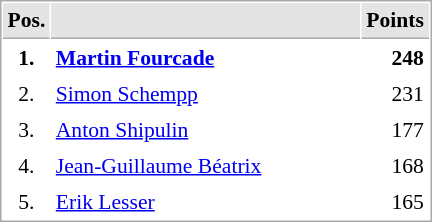<table cellspacing="1" cellpadding="3" style="border:1px solid #AAAAAA;font-size:90%">
<tr bgcolor="#E4E4E4">
<th style="border-bottom:1px solid #AAAAAA" width=10>Pos.</th>
<th style="border-bottom:1px solid #AAAAAA" width=200></th>
<th style="border-bottom:1px solid #AAAAAA" width=20>Points</th>
</tr>
<tr>
<td align="center"><strong>1.</strong></td>
<td> <strong><a href='#'>Martin Fourcade</a></strong></td>
<td align="right"><strong>248</strong></td>
</tr>
<tr>
<td align="center">2.</td>
<td> <a href='#'>Simon Schempp</a></td>
<td align="right">231</td>
</tr>
<tr>
<td align="center">3.</td>
<td> <a href='#'>Anton Shipulin</a></td>
<td align="right">177</td>
</tr>
<tr>
<td align="center">4.</td>
<td> <a href='#'>Jean-Guillaume Béatrix</a></td>
<td align="right">168</td>
</tr>
<tr>
<td align="center">5.</td>
<td> <a href='#'>Erik Lesser</a></td>
<td align="right">165</td>
</tr>
</table>
